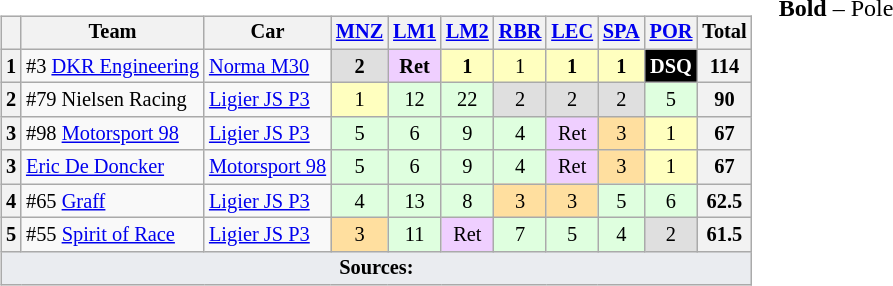<table>
<tr>
<td valign="top"><br><table class="wikitable" style="font-size: 85%; text-align:center;">
<tr>
<th></th>
<th>Team</th>
<th>Car</th>
<th><a href='#'>MNZ</a><br></th>
<th><a href='#'>LM1</a><br></th>
<th><a href='#'>LM2</a><br></th>
<th><a href='#'>RBR</a><br></th>
<th><a href='#'>LEC</a><br></th>
<th><a href='#'>SPA</a><br></th>
<th><a href='#'>POR</a><br></th>
<th>Total</th>
</tr>
<tr>
<th>1</th>
<td align=left> #3 <a href='#'>DKR Engineering</a></td>
<td align=left><a href='#'>Norma M30</a></td>
<td style="background:#dfdfdf;"><strong>2</strong></td>
<td style="background:#efcfff;"><strong>Ret</strong></td>
<td style="background:#ffffbf;"><strong>1</strong></td>
<td style="background:#ffffbf;">1</td>
<td style="background:#ffffbf;"><strong>1</strong></td>
<td style="background:#ffffbf;"><strong>1</strong></td>
<td style="background:#000000; color:#ffffff;"><strong>DSQ</strong></td>
<th>114</th>
</tr>
<tr>
<th>2</th>
<td align=left> #79 Nielsen Racing</td>
<td align=left><a href='#'>Ligier JS P3</a></td>
<td style="background:#ffffbf;">1</td>
<td style="background:#dfffdf;">12</td>
<td style="background:#dfffdf;">22</td>
<td style="background:#dfdfdf;">2</td>
<td style="background:#dfdfdf;">2</td>
<td style="background:#dfdfdf;">2</td>
<td style="background:#dfffdf;">5</td>
<th>90</th>
</tr>
<tr>
<th>3</th>
<td align=left> #98 <a href='#'>Motorsport 98</a></td>
<td align=left><a href='#'>Ligier JS P3</a></td>
<td style="background:#dfffdf;">5</td>
<td style="background:#dfffdf;">6</td>
<td style="background:#dfffdf;">9</td>
<td style="background:#dfffdf;">4</td>
<td style="background:#efcfff;">Ret</td>
<td style="background:#ffdf9f;">3</td>
<td style="background:#ffffbf;">1</td>
<th>67</th>
</tr>
<tr>
<th>3</th>
<td align=left> <a href='#'>Eric De Doncker</a></td>
<td align=left> <a href='#'>Motorsport 98</a></td>
<td style="background:#dfffdf;">5</td>
<td style="background:#dfffdf;">6</td>
<td style="background:#dfffdf;">9</td>
<td style="background:#dfffdf;">4</td>
<td style="background:#efcfff;">Ret</td>
<td style="background:#ffdf9f;">3</td>
<td style="background:#ffffbf;">1</td>
<th>67</th>
</tr>
<tr>
<th>4</th>
<td align=left> #65 <a href='#'>Graff</a></td>
<td align=left><a href='#'>Ligier JS P3</a></td>
<td style="background:#dfffdf;">4</td>
<td style="background:#dfffdf;">13</td>
<td style="background:#dfffdf;">8</td>
<td style="background:#ffdf9f;">3</td>
<td style="background:#ffdf9f;">3</td>
<td style="background:#dfffdf;">5</td>
<td style="background:#dfffdf;">6</td>
<th>62.5</th>
</tr>
<tr>
<th>5</th>
<td align=left> #55 <a href='#'>Spirit of Race</a></td>
<td align=left><a href='#'>Ligier JS P3</a></td>
<td style="background:#ffdf9f;">3</td>
<td style="background:#dfffdf;">11</td>
<td style="background:#efcfff;">Ret</td>
<td style="background:#dfffdf;">7</td>
<td style="background:#dfffdf;">5</td>
<td style="background:#dfffdf;">4</td>
<td style="background:#dfdfdf;">2</td>
<th>61.5</th>
</tr>
<tr class="sortbottom">
<td colspan="11" style="background-color:#EAECF0;text-align:center"><strong>Sources:</strong></td>
</tr>
</table>
</td>
<td valign="top"><br>
<span><strong>Bold</strong> – Pole</span></td>
</tr>
</table>
